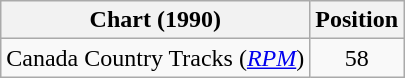<table class="wikitable sortable">
<tr>
<th scope="col">Chart (1990)</th>
<th scope="col">Position</th>
</tr>
<tr>
<td>Canada Country Tracks (<em><a href='#'>RPM</a></em>)</td>
<td align="center">58</td>
</tr>
</table>
